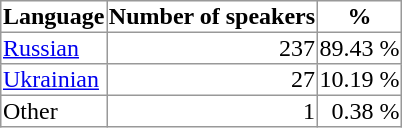<table rules="all" style="border: 1px solid #999">
<tr>
<th>Language</th>
<th>Number of speakers</th>
<th>%</th>
</tr>
<tr>
<td><a href='#'>Russian</a></td>
<td align="right">237</td>
<td align="right">89.43 %</td>
</tr>
<tr>
<td><a href='#'>Ukrainian</a></td>
<td align="right">27</td>
<td align="right">10.19 %</td>
</tr>
<tr>
<td>Other</td>
<td align="right">1</td>
<td align="right">0.38 %</td>
</tr>
</table>
